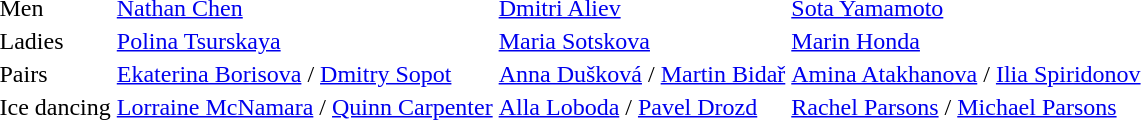<table>
<tr>
<td>Men</td>
<td> <a href='#'>Nathan Chen</a></td>
<td> <a href='#'>Dmitri Aliev</a></td>
<td> <a href='#'>Sota Yamamoto</a></td>
</tr>
<tr>
<td>Ladies</td>
<td> <a href='#'>Polina Tsurskaya</a></td>
<td> <a href='#'>Maria Sotskova</a></td>
<td> <a href='#'>Marin Honda</a></td>
</tr>
<tr>
<td>Pairs</td>
<td> <a href='#'>Ekaterina Borisova</a> / <a href='#'>Dmitry Sopot</a></td>
<td> <a href='#'>Anna Dušková</a> / <a href='#'>Martin Bidař</a></td>
<td> <a href='#'>Amina Atakhanova</a> / <a href='#'>Ilia Spiridonov</a></td>
</tr>
<tr>
<td>Ice dancing</td>
<td> <a href='#'>Lorraine McNamara</a> / <a href='#'>Quinn Carpenter</a></td>
<td> <a href='#'>Alla Loboda</a> / <a href='#'>Pavel Drozd</a></td>
<td> <a href='#'>Rachel Parsons</a> / <a href='#'>Michael Parsons</a></td>
</tr>
</table>
